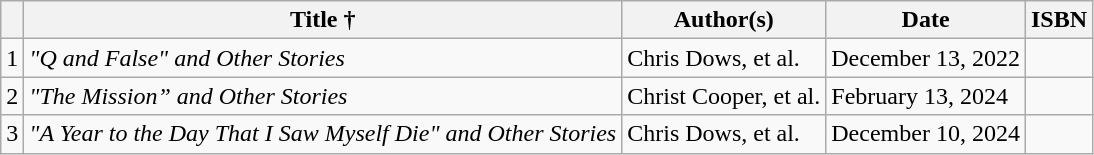<table class="wikitable">
<tr>
<th></th>
<th>Title †</th>
<th>Author(s)</th>
<th>Date</th>
<th>ISBN</th>
</tr>
<tr>
<td>1</td>
<td><em>"Q and False" and Other Stories</em></td>
<td>Chris Dows, et al.</td>
<td>December 13, 2022</td>
<td></td>
</tr>
<tr>
<td>2</td>
<td><em>"The Mission” and Other Stories</em></td>
<td>Christ Cooper, et al.</td>
<td>February 13, 2024</td>
<td></td>
</tr>
<tr>
<td>3</td>
<td><em>"A Year to the Day That I Saw Myself Die" and Other Stories</em></td>
<td>Chris Dows, et al.</td>
<td>December 10, 2024</td>
<td></td>
</tr>
</table>
